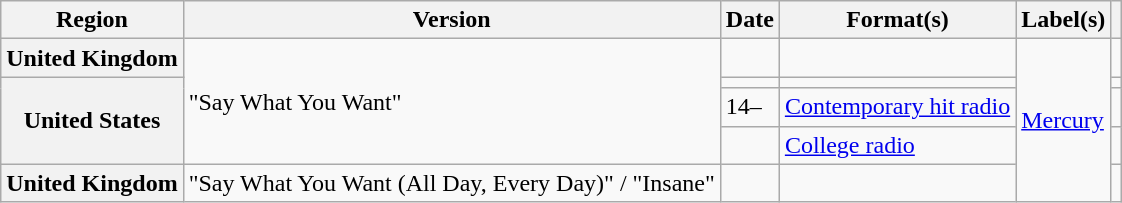<table class="wikitable plainrowheaders">
<tr>
<th scope="col">Region</th>
<th scope="col">Version</th>
<th scope="col">Date</th>
<th scope="col">Format(s)</th>
<th scope="col">Label(s)</th>
<th scope="col"></th>
</tr>
<tr>
<th scope="row">United Kingdom</th>
<td rowspan="4">"Say What You Want"</td>
<td></td>
<td></td>
<td rowspan="5"><a href='#'>Mercury</a></td>
<td align="center"></td>
</tr>
<tr>
<th scope="row" rowspan="3">United States</th>
<td></td>
<td></td>
<td align="center"></td>
</tr>
<tr>
<td>14–</td>
<td><a href='#'>Contemporary hit radio</a></td>
<td align="center"></td>
</tr>
<tr>
<td></td>
<td><a href='#'>College radio</a></td>
<td align="center"></td>
</tr>
<tr>
<th scope="row">United Kingdom</th>
<td>"Say What You Want (All Day, Every Day)" / "Insane"</td>
<td></td>
<td></td>
<td align="center"></td>
</tr>
</table>
